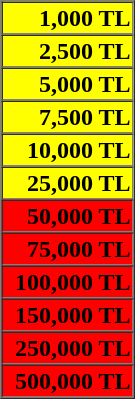<table border=1 cellspacing=0 cellpadding =1 width=90px style="text-align:right">
<tr>
<td bgcolor="yellow"><strong>1,000 TL</strong></td>
</tr>
<tr>
<td bgcolor="yellow"><strong>2,500 TL</strong></td>
</tr>
<tr>
<td bgcolor="yellow"><strong>5,000 TL</strong></td>
</tr>
<tr>
<td bgcolor="yellow"><strong>7,500 TL</strong></td>
</tr>
<tr>
<td bgcolor="yellow"><strong>10,000 TL</strong></td>
</tr>
<tr>
<td bgcolor="yellow"><strong>25,000 TL</strong></td>
</tr>
<tr>
<td bgcolor="red"><span><strong>50,000 TL</strong></span></td>
</tr>
<tr>
<td bgcolor="red"><span><strong>75,000 TL</strong></span></td>
</tr>
<tr>
<td bgcolor="red"><span><strong>100,000 TL</strong></span></td>
</tr>
<tr>
<td bgcolor="red"><span><strong>150,000 TL</strong></span></td>
</tr>
<tr>
<td bgcolor="red"><span><strong>250,000 TL</strong></span></td>
</tr>
<tr>
<td bgcolor="red"><span><strong>500,000 TL</strong></span></td>
</tr>
</table>
